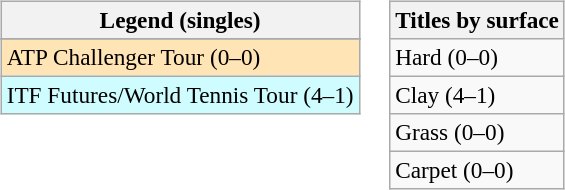<table>
<tr valign=top>
<td><br><table class="wikitable sortable mw-collapsible mw-collapsed" style=font-size:97%>
<tr>
<th>Legend (singles)</th>
</tr>
<tr bgcolor=e5d1cb>
</tr>
<tr bgcolor=moccasin>
<td>ATP Challenger Tour (0–0)</td>
</tr>
<tr bgcolor=cffcff>
<td>ITF Futures/World Tennis Tour (4–1)</td>
</tr>
</table>
</td>
<td><br><table class="wikitable sortable mw-collapsible mw-collapsed" style=font-size:97%>
<tr>
<th>Titles by surface</th>
</tr>
<tr>
<td>Hard (0–0)</td>
</tr>
<tr>
<td>Clay (4–1)</td>
</tr>
<tr>
<td>Grass (0–0)</td>
</tr>
<tr>
<td>Carpet (0–0)</td>
</tr>
</table>
</td>
</tr>
</table>
